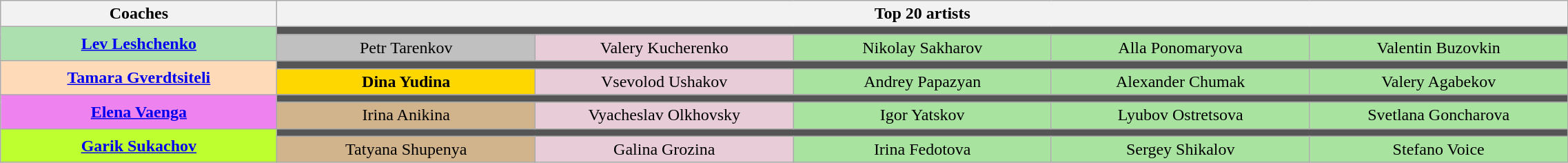<table class="wikitable" style="text-align:center; width:120%;">
<tr>
<th width="15%">Coaches</th>
<th width="90%" colspan=5>Top 20 artists</th>
</tr>
<tr>
<th rowspan=2 style="background:#ace1af;"><a href='#'>Lev Leshchenko</a></th>
<td colspan=5 style="background:#555555;"></td>
</tr>
<tr>
<td width="14%" style="background:silver;">Petr Tarenkov</td>
<td width="14%" style="background:#E8CCD7;">Valery Kucherenko</td>
<td width="14%" style="background:#A8E4A0;">Nikolay Sakharov</td>
<td width="14%" style="background:#A8E4A0;">Alla Ponomaryova</td>
<td width="14%" style="background:#A8E4A0;">Valentin Buzovkin</td>
</tr>
<tr>
<th rowspan=2 style="background:#FFDAB9;"><a href='#'>Tamara Gverdtsiteli</a></th>
<td colspan=5 style="background:#555555;"></td>
</tr>
<tr>
<td style="background:gold;"><strong>Dina Yudina</strong></td>
<td style="background:#E8CCD7;">Vsevolod Ushakov</td>
<td style="background:#A8E4A0;">Andrey Papazyan</td>
<td style="background:#A8E4A0;">Alexander Chumak</td>
<td style="background:#A8E4A0;">Valery Agabekov</td>
</tr>
<tr>
<th rowspan=2 style="background:#EE82EE;"><a href='#'>Elena Vaenga</a></th>
<td colspan=5 style="background:#555555;"></td>
</tr>
<tr>
<td style="background:tan;">Irina Anikina</td>
<td style="background:#E8CCD7;">Vyacheslav Olkhovsky</td>
<td style="background:#A8E4A0;">Igor Yatskov</td>
<td style="background:#A8E4A0;">Lyubov Ostretsova</td>
<td style="background:#A8E4A0;">Svetlana Goncharova</td>
</tr>
<tr>
<th rowspan=2 style="background:#bdff2f;"><a href='#'>Garik Sukachov</a></th>
<td colspan=5 style="background:#555555;"></td>
</tr>
<tr>
<td style="background:tan;">Tatyana Shupenya</td>
<td style="background:#E8CCD7;">Galina Grozina</td>
<td style="background:#A8E4A0;">Irina Fedotova</td>
<td style="background:#A8E4A0;">Sergey Shikalov</td>
<td style="background:#A8E4A0;">Stefano Voice</td>
</tr>
</table>
